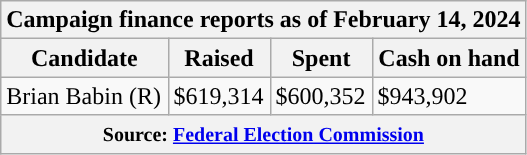<table class="wikitable sortable">
<tr>
<th colspan=4>Campaign finance reports as of February 14, 2024</th>
</tr>
<tr style="text-align:center;">
<th>Candidate</th>
<th>Raised</th>
<th>Spent</th>
<th>Cash on hand</th>
</tr>
<tr>
<td style="background-color:">Brian Babin (R)</td>
<td>$619,314</td>
<td>$600,352</td>
<td>$943,902</td>
</tr>
<tr>
<th colspan="4"><small>Source: <a href='#'>Federal Election Commission</a></small></th>
</tr>
</table>
